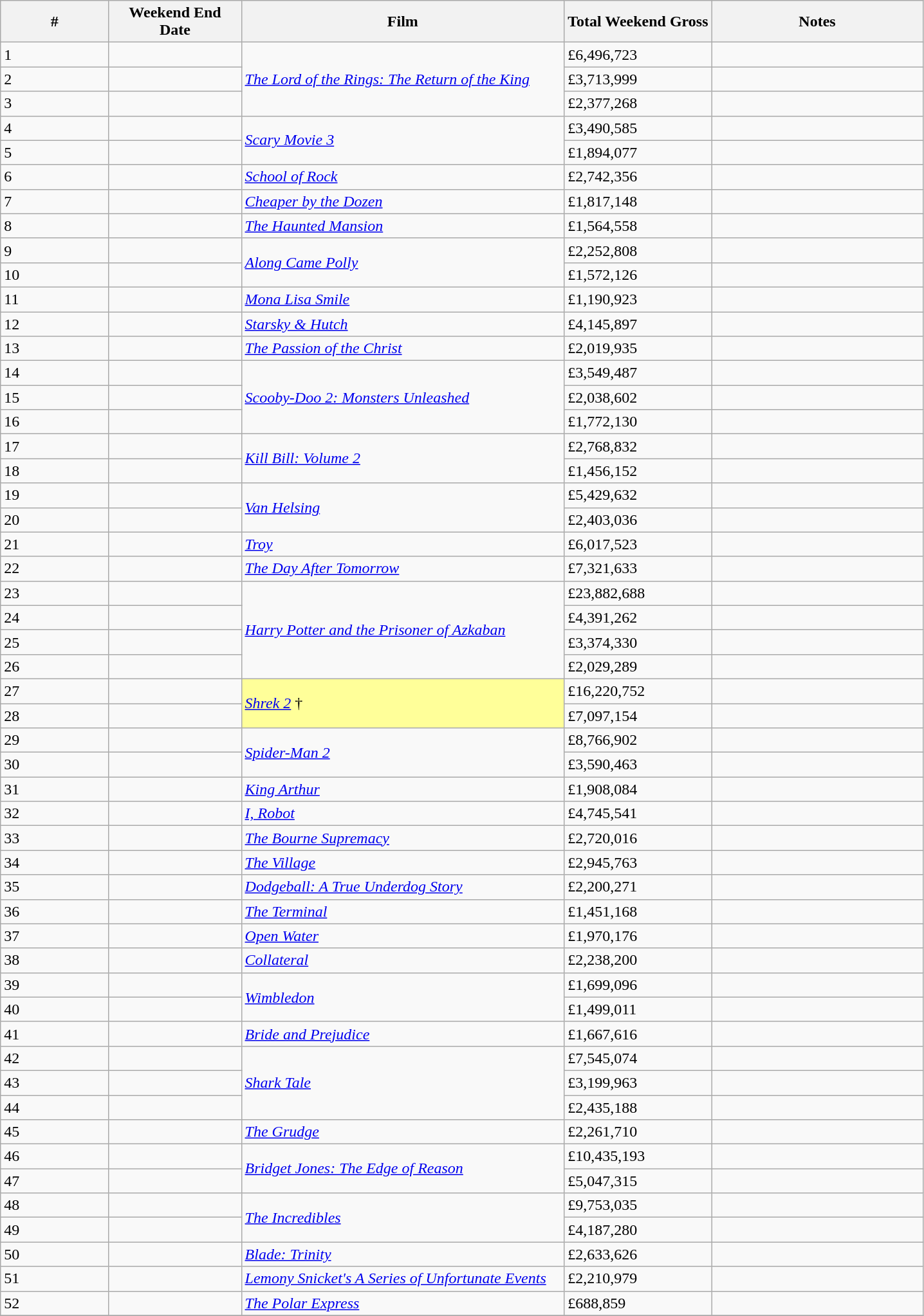<table class="wikitable sortable">
<tr>
<th abbr="Week">#</th>
<th abbr="Date" style="width:130px">Weekend End Date</th>
<th width="35%">Film</th>
<th width="16%">Total Weekend Gross</th>
<th>Notes</th>
</tr>
<tr>
<td>1</td>
<td></td>
<td rowspan="3"><em><a href='#'>The Lord of the Rings: The Return of the King</a></em></td>
<td>£6,496,723</td>
<td></td>
</tr>
<tr>
<td>2</td>
<td></td>
<td>£3,713,999</td>
<td></td>
</tr>
<tr>
<td>3</td>
<td></td>
<td>£2,377,268</td>
<td></td>
</tr>
<tr>
<td>4</td>
<td></td>
<td rowspan="2"><em><a href='#'>Scary Movie 3</a></em></td>
<td>£3,490,585</td>
<td></td>
</tr>
<tr>
<td>5</td>
<td></td>
<td>£1,894,077</td>
<td></td>
</tr>
<tr>
<td>6</td>
<td></td>
<td><em><a href='#'>School of Rock</a></em></td>
<td>£2,742,356</td>
<td></td>
</tr>
<tr>
<td>7</td>
<td></td>
<td><em><a href='#'>Cheaper by the Dozen</a></em></td>
<td>£1,817,148</td>
<td></td>
</tr>
<tr>
<td>8</td>
<td></td>
<td><em><a href='#'>The Haunted Mansion</a></em></td>
<td>£1,564,558</td>
<td></td>
</tr>
<tr>
<td>9</td>
<td></td>
<td rowspan="2"><em><a href='#'>Along Came Polly</a></em></td>
<td>£2,252,808</td>
<td></td>
</tr>
<tr>
<td>10</td>
<td></td>
<td>£1,572,126</td>
<td></td>
</tr>
<tr>
<td>11</td>
<td></td>
<td><em><a href='#'>Mona Lisa Smile</a></em></td>
<td>£1,190,923</td>
<td></td>
</tr>
<tr>
<td>12</td>
<td></td>
<td><em><a href='#'>Starsky & Hutch</a></em></td>
<td>£4,145,897</td>
<td></td>
</tr>
<tr>
<td>13</td>
<td></td>
<td><em><a href='#'>The Passion of the Christ</a></em></td>
<td>£2,019,935</td>
<td></td>
</tr>
<tr>
<td>14</td>
<td></td>
<td rowspan="3"><em><a href='#'>Scooby-Doo 2: Monsters Unleashed</a></em></td>
<td>£3,549,487</td>
<td></td>
</tr>
<tr>
<td>15</td>
<td></td>
<td>£2,038,602</td>
<td></td>
</tr>
<tr>
<td>16</td>
<td></td>
<td>£1,772,130</td>
<td></td>
</tr>
<tr>
<td>17</td>
<td></td>
<td rowspan="2"><em><a href='#'>Kill Bill: Volume 2</a></em></td>
<td>£2,768,832</td>
<td></td>
</tr>
<tr>
<td>18</td>
<td></td>
<td>£1,456,152</td>
<td></td>
</tr>
<tr>
<td>19</td>
<td></td>
<td rowspan="2"><em><a href='#'>Van Helsing</a></em></td>
<td>£5,429,632</td>
<td></td>
</tr>
<tr>
<td>20</td>
<td></td>
<td>£2,403,036</td>
<td></td>
</tr>
<tr>
<td>21</td>
<td></td>
<td><em><a href='#'>Troy</a></em></td>
<td>£6,017,523</td>
<td></td>
</tr>
<tr>
<td>22</td>
<td></td>
<td><em><a href='#'>The Day After Tomorrow</a></em></td>
<td>£7,321,633</td>
<td></td>
</tr>
<tr>
<td>23</td>
<td></td>
<td rowspan="4"><em><a href='#'>Harry Potter and the Prisoner of Azkaban</a></em></td>
<td>£23,882,688</td>
<td></td>
</tr>
<tr>
<td>24</td>
<td></td>
<td>£4,391,262</td>
<td></td>
</tr>
<tr>
<td>25</td>
<td></td>
<td>£3,374,330</td>
<td></td>
</tr>
<tr>
<td>26</td>
<td></td>
<td>£2,029,289</td>
<td></td>
</tr>
<tr>
<td>27</td>
<td></td>
<td rowspan="2" style="background-color:#FFFF99"><em><a href='#'>Shrek 2</a></em> †</td>
<td>£16,220,752</td>
<td></td>
</tr>
<tr>
<td>28</td>
<td></td>
<td>£7,097,154</td>
<td></td>
</tr>
<tr>
<td>29</td>
<td></td>
<td rowspan="2"><em><a href='#'>Spider-Man 2</a></em></td>
<td>£8,766,902</td>
<td></td>
</tr>
<tr>
<td>30</td>
<td></td>
<td>£3,590,463</td>
<td></td>
</tr>
<tr>
<td>31</td>
<td></td>
<td><em><a href='#'>King Arthur</a></em></td>
<td>£1,908,084</td>
<td></td>
</tr>
<tr>
<td>32</td>
<td></td>
<td><em><a href='#'>I, Robot</a></em></td>
<td>£4,745,541</td>
<td></td>
</tr>
<tr>
<td>33</td>
<td></td>
<td><em><a href='#'>The Bourne Supremacy</a></em></td>
<td>£2,720,016</td>
<td></td>
</tr>
<tr>
<td>34</td>
<td></td>
<td><em><a href='#'>The Village</a></em></td>
<td>£2,945,763</td>
<td></td>
</tr>
<tr>
<td>35</td>
<td></td>
<td><em><a href='#'>Dodgeball: A True Underdog Story</a></em></td>
<td>£2,200,271</td>
<td></td>
</tr>
<tr>
<td>36</td>
<td></td>
<td><em><a href='#'>The Terminal</a></em></td>
<td>£1,451,168</td>
<td></td>
</tr>
<tr>
<td>37</td>
<td></td>
<td><em><a href='#'>Open Water</a></em></td>
<td>£1,970,176</td>
<td></td>
</tr>
<tr>
<td>38</td>
<td></td>
<td><em><a href='#'>Collateral</a></em></td>
<td>£2,238,200</td>
<td></td>
</tr>
<tr>
<td>39</td>
<td></td>
<td rowspan="2"><em><a href='#'>Wimbledon</a></em></td>
<td>£1,699,096</td>
<td></td>
</tr>
<tr>
<td>40</td>
<td></td>
<td>£1,499,011</td>
<td></td>
</tr>
<tr>
<td>41</td>
<td></td>
<td><em><a href='#'>Bride and Prejudice</a></em></td>
<td>£1,667,616</td>
<td></td>
</tr>
<tr>
<td>42</td>
<td></td>
<td rowspan="3"><em><a href='#'>Shark Tale</a></em></td>
<td>£7,545,074</td>
<td></td>
</tr>
<tr>
<td>43</td>
<td></td>
<td>£3,199,963</td>
<td></td>
</tr>
<tr>
<td>44</td>
<td></td>
<td>£2,435,188</td>
<td></td>
</tr>
<tr>
<td>45</td>
<td></td>
<td><em><a href='#'>The Grudge</a></em></td>
<td>£2,261,710</td>
<td></td>
</tr>
<tr>
<td>46</td>
<td></td>
<td rowspan="2"><em><a href='#'>Bridget Jones: The Edge of Reason</a></em></td>
<td>£10,435,193</td>
<td></td>
</tr>
<tr>
<td>47</td>
<td></td>
<td>£5,047,315</td>
<td></td>
</tr>
<tr>
<td>48</td>
<td></td>
<td rowspan="2"><em><a href='#'>The Incredibles</a></em></td>
<td>£9,753,035</td>
<td></td>
</tr>
<tr>
<td>49</td>
<td></td>
<td>£4,187,280</td>
<td></td>
</tr>
<tr>
<td>50</td>
<td></td>
<td><em><a href='#'>Blade: Trinity</a></em></td>
<td>£2,633,626</td>
<td></td>
</tr>
<tr>
<td>51</td>
<td></td>
<td><em><a href='#'>Lemony Snicket's A Series of Unfortunate Events</a></em></td>
<td>£2,210,979</td>
<td></td>
</tr>
<tr>
<td>52</td>
<td></td>
<td><em><a href='#'>The Polar Express</a></em></td>
<td>£688,859</td>
<td></td>
</tr>
<tr>
</tr>
</table>
